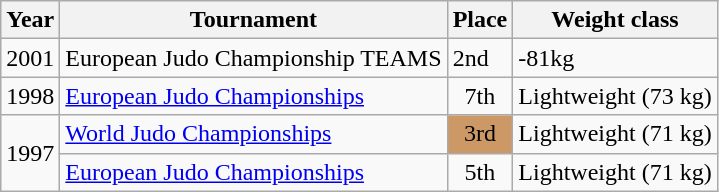<table class=wikitable>
<tr>
<th>Year</th>
<th>Tournament</th>
<th>Place</th>
<th>Weight class</th>
</tr>
<tr>
<td>2001</td>
<td>European Judo Championship TEAMS</td>
<td>2nd</td>
<td>-81kg</td>
</tr>
<tr>
<td>1998</td>
<td><a href='#'>European Judo Championships</a></td>
<td align="center">7th</td>
<td>Lightweight (73 kg)</td>
</tr>
<tr>
<td rowspan=2>1997</td>
<td><a href='#'>World Judo Championships</a></td>
<td bgcolor="cc9966" align="center">3rd</td>
<td>Lightweight (71 kg)</td>
</tr>
<tr>
<td><a href='#'>European Judo Championships</a></td>
<td align="center">5th</td>
<td>Lightweight (71 kg)</td>
</tr>
</table>
